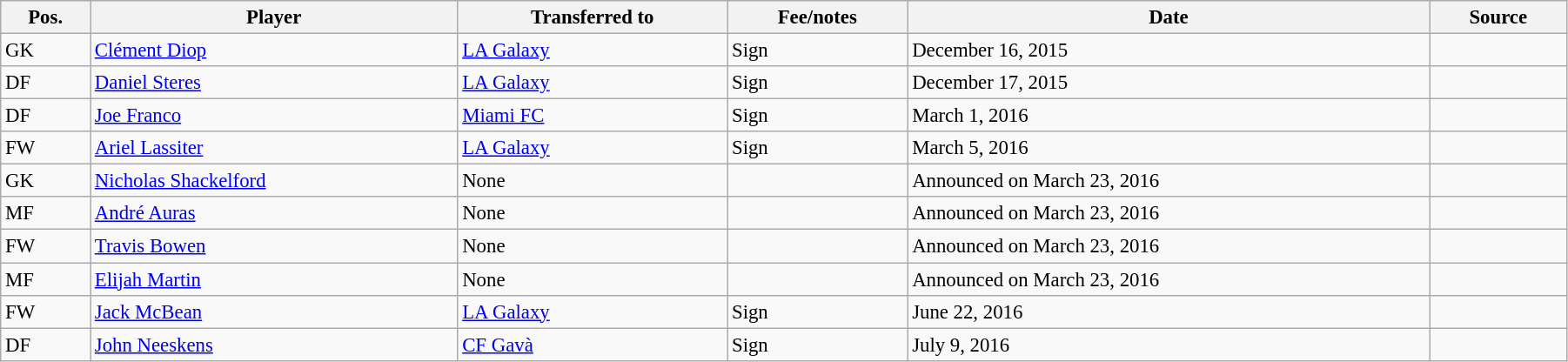<table class="wikitable sortable" style="width:95%; text-align:center; font-size:95%; text-align:left;">
<tr>
<th>Pos.</th>
<th>Player</th>
<th>Transferred to</th>
<th>Fee/notes</th>
<th>Date</th>
<th>Source</th>
</tr>
<tr>
<td>GK</td>
<td> <a href='#'>Clément Diop</a></td>
<td> <a href='#'>LA Galaxy</a></td>
<td>Sign</td>
<td>December 16, 2015</td>
<td align=center></td>
</tr>
<tr>
<td>DF</td>
<td> <a href='#'>Daniel Steres</a></td>
<td> <a href='#'>LA Galaxy</a></td>
<td>Sign</td>
<td>December 17, 2015</td>
<td align=center></td>
</tr>
<tr>
<td>DF</td>
<td> <a href='#'>Joe Franco</a></td>
<td> <a href='#'>Miami FC</a></td>
<td>Sign</td>
<td>March 1, 2016</td>
<td align=center></td>
</tr>
<tr>
<td>FW</td>
<td> <a href='#'>Ariel Lassiter</a></td>
<td> <a href='#'>LA Galaxy</a></td>
<td>Sign</td>
<td>March 5, 2016</td>
<td align=center></td>
</tr>
<tr>
<td>GK</td>
<td> <a href='#'>Nicholas Shackelford</a></td>
<td>None</td>
<td></td>
<td>Announced on March 23, 2016</td>
<td align=center></td>
</tr>
<tr>
<td>MF</td>
<td> <a href='#'>André Auras</a></td>
<td>None</td>
<td></td>
<td>Announced on March 23, 2016</td>
<td align=center></td>
</tr>
<tr>
<td>FW</td>
<td> <a href='#'>Travis Bowen</a></td>
<td>None</td>
<td></td>
<td>Announced on March 23, 2016</td>
<td align=center></td>
</tr>
<tr>
<td>MF</td>
<td> <a href='#'>Elijah Martin</a></td>
<td>None</td>
<td></td>
<td>Announced on March 23, 2016</td>
<td align=center></td>
</tr>
<tr>
<td>FW</td>
<td> <a href='#'>Jack McBean</a></td>
<td> <a href='#'>LA Galaxy</a></td>
<td>Sign</td>
<td>June 22, 2016</td>
<td align=center></td>
</tr>
<tr>
<td>DF</td>
<td> <a href='#'>John Neeskens</a></td>
<td> <a href='#'>CF Gavà</a></td>
<td>Sign</td>
<td>July 9, 2016</td>
<td></td>
</tr>
</table>
